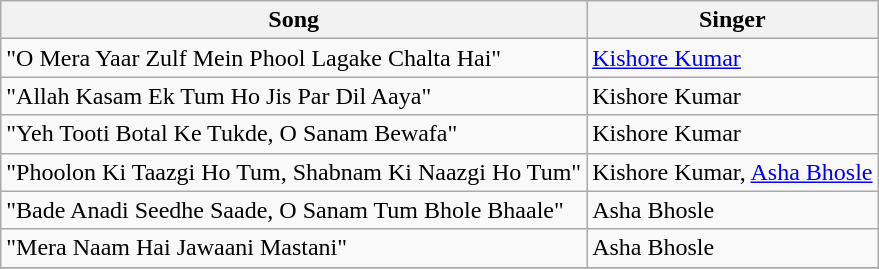<table class="wikitable">
<tr>
<th>Song</th>
<th>Singer</th>
</tr>
<tr>
<td>"O Mera Yaar Zulf Mein Phool Lagake Chalta Hai"</td>
<td><a href='#'>Kishore Kumar</a></td>
</tr>
<tr>
<td>"Allah Kasam Ek Tum Ho Jis Par Dil Aaya"</td>
<td>Kishore Kumar</td>
</tr>
<tr>
<td>"Yeh Tooti Botal Ke Tukde, O Sanam Bewafa"</td>
<td>Kishore Kumar</td>
</tr>
<tr>
<td>"Phoolon Ki Taazgi Ho Tum, Shabnam Ki Naazgi Ho Tum"</td>
<td>Kishore Kumar, <a href='#'>Asha Bhosle</a></td>
</tr>
<tr>
<td>"Bade Anadi Seedhe Saade, O Sanam Tum Bhole Bhaale"</td>
<td>Asha Bhosle</td>
</tr>
<tr>
<td>"Mera Naam Hai Jawaani Mastani"</td>
<td>Asha Bhosle</td>
</tr>
<tr>
</tr>
</table>
